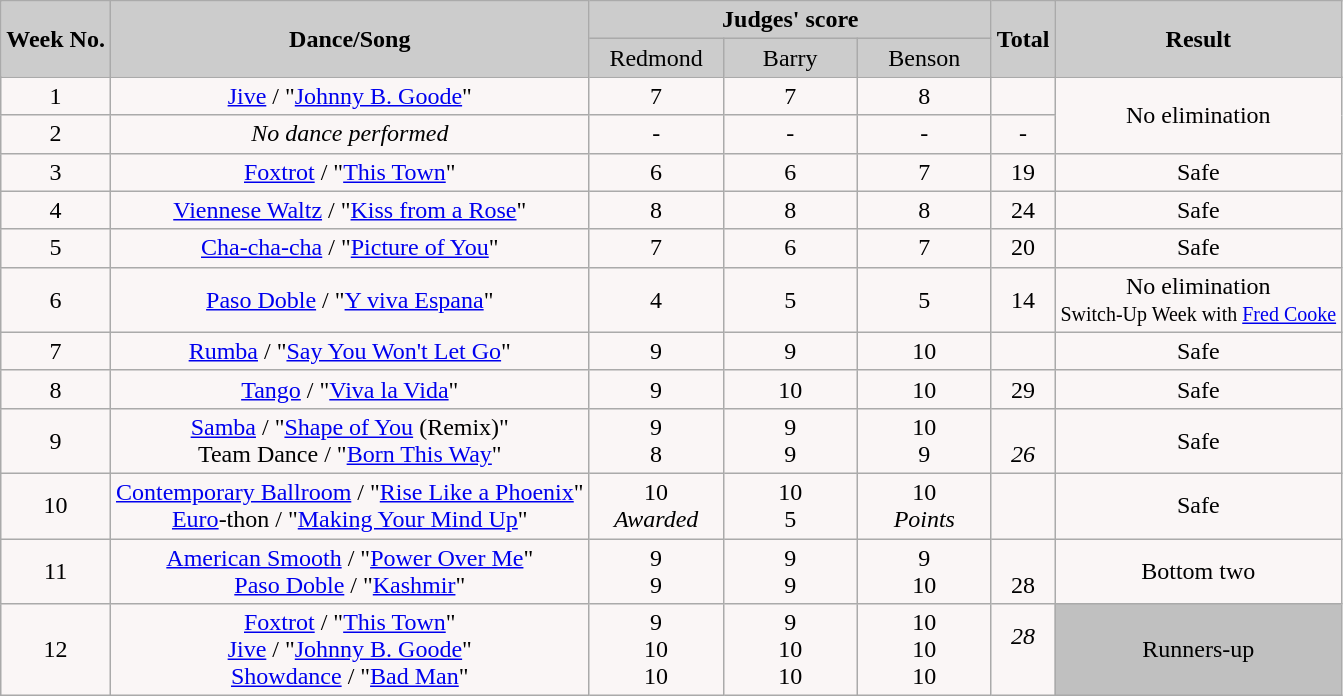<table class="wikitable collapsible">
<tr>
<th rowspan="2" style="background:#ccc; text-align:Center;"><strong>Week No.</strong></th>
<th rowspan="2" style="background:#ccc; text-align:Center;"><strong>Dance/Song</strong></th>
<th colspan="3" style="background:#ccc; text-align:Center;"><strong>Judges' score</strong></th>
<th rowspan="2" style="background:#ccc; text-align:Center;"><strong>Total</strong></th>
<th rowspan="2" style="background:#ccc; text-align:Center;"><strong>Result</strong></th>
</tr>
<tr style="text-align:center; background:#ccc;">
<td style="width:10%; ">Redmond</td>
<td style="width:10%; ">Barry</td>
<td style="width:10%; ">Benson</td>
</tr>
<tr style="text-align:center; background:#faf6f6;">
<td>1</td>
<td><a href='#'>Jive</a> / "<a href='#'>Johnny B. Goode</a>"</td>
<td>7</td>
<td>7</td>
<td>8</td>
<td></td>
<td rowspan="2">No elimination</td>
</tr>
<tr style="text-align:center; background:#faf6f6;">
<td>2</td>
<td><em>No dance performed</em></td>
<td>-</td>
<td>-</td>
<td>-</td>
<td>-</td>
</tr>
<tr style="text-align:center; background:#faf6f6;">
<td>3</td>
<td><a href='#'>Foxtrot</a> / "<a href='#'>This Town</a>"</td>
<td>6</td>
<td>6</td>
<td>7</td>
<td>19</td>
<td>Safe</td>
</tr>
<tr style="text-align:center; background:#faf6f6;">
<td>4</td>
<td><a href='#'>Viennese Waltz</a> / "<a href='#'>Kiss from a Rose</a>"</td>
<td>8</td>
<td>8</td>
<td>8</td>
<td>24</td>
<td>Safe</td>
</tr>
<tr style="text-align:center; background:#faf6f6;">
<td>5</td>
<td><a href='#'>Cha-cha-cha</a> / "<a href='#'>Picture of You</a>"</td>
<td>7</td>
<td>6</td>
<td>7</td>
<td>20</td>
<td>Safe</td>
</tr>
<tr style="text-align:center; background:#faf6f6;">
<td>6</td>
<td><a href='#'>Paso Doble</a> / "<a href='#'>Y viva Espana</a>"</td>
<td>4</td>
<td>5</td>
<td>5</td>
<td>14</td>
<td>No elimination<br><small>Switch-Up Week with <a href='#'>Fred Cooke</a></small></td>
</tr>
<tr style="text-align:center; background:#faf6f6;">
<td>7</td>
<td><a href='#'>Rumba</a> / "<a href='#'>Say You Won't Let Go</a>"</td>
<td>9</td>
<td>9</td>
<td>10</td>
<td></td>
<td>Safe</td>
</tr>
<tr style="text-align:center; background:#faf6f6">
<td>8</td>
<td><a href='#'>Tango</a> / "<a href='#'>Viva la Vida</a>"</td>
<td>9</td>
<td>10</td>
<td>10</td>
<td>29</td>
<td>Safe</td>
</tr>
<tr style="text-align:center; background:#faf6f6">
<td>9</td>
<td><a href='#'>Samba</a> / "<a href='#'>Shape of You</a> (Remix)"<br>Team Dance / "<a href='#'>Born This Way</a>"</td>
<td>9<br>8</td>
<td>9<br>9</td>
<td>10<br>9</td>
<td><br><span><em>26</em></span></td>
<td>Safe</td>
</tr>
<tr style="text-align:center; background:#faf6f6">
<td>10</td>
<td><a href='#'>Contemporary Ballroom</a> / "<a href='#'>Rise Like a Phoenix</a>"<br><a href='#'>Euro</a>-thon / "<a href='#'>Making Your Mind Up</a>"</td>
<td>10<br><em>Awarded</em></td>
<td>10<br>5</td>
<td>10<br><em>Points</em></td>
<td><br></td>
<td>Safe</td>
</tr>
<tr style="text-align:center; background:#faf6f6">
<td>11</td>
<td><a href='#'>American Smooth</a> / "<a href='#'>Power Over Me</a>"<br><a href='#'>Paso Doble</a> / "<a href='#'>Kashmir</a>"</td>
<td>9<br>9</td>
<td>9<br>9</td>
<td>9<br>10</td>
<td><br>28</td>
<td>Bottom two</td>
</tr>
<tr style="text-align:center; background:#faf6f6">
<td>12</td>
<td><a href='#'>Foxtrot</a> / "<a href='#'>This Town</a>"<br><a href='#'>Jive</a> / "<a href='#'>Johnny B. Goode</a>"<br><a href='#'>Showdance</a> / "<a href='#'>Bad Man</a>"</td>
<td>9<br>10<br>10</td>
<td>9<br>10<br>10</td>
<td>10<br>10<br>10</td>
<td><span><em>28</em><br><br></span></td>
<td rowspan="3" style="background:silver;">Runners-up</td>
</tr>
</table>
